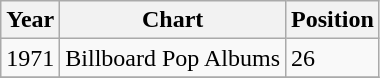<table class="wikitable">
<tr>
<th align="left">Year</th>
<th align="left">Chart</th>
<th align="left">Position</th>
</tr>
<tr>
<td align="left">1971</td>
<td align="left">Billboard Pop Albums</td>
<td align="left">26</td>
</tr>
<tr>
</tr>
</table>
